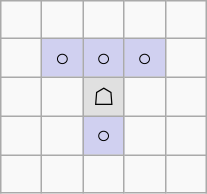<table border="1" class="wikitable">
<tr align=center>
<td width="20"> </td>
<td width="20"> </td>
<td width="20"> </td>
<td width="20"> </td>
<td width="20"> </td>
</tr>
<tr align=center>
<td> </td>
<td style="background:#d0d0f0;">○</td>
<td style="background:#d0d0f0;">○</td>
<td style="background:#d0d0f0;">○</td>
<td> </td>
</tr>
<tr align=center>
<td> </td>
<td> </td>
<td style="background:#e0e0e0;">☖</td>
<td> </td>
<td> </td>
</tr>
<tr align=center>
<td> </td>
<td> </td>
<td style="background:#d0d0f0;">○</td>
<td> </td>
<td> </td>
</tr>
<tr align=center>
<td> </td>
<td> </td>
<td> </td>
<td> </td>
<td> </td>
</tr>
</table>
